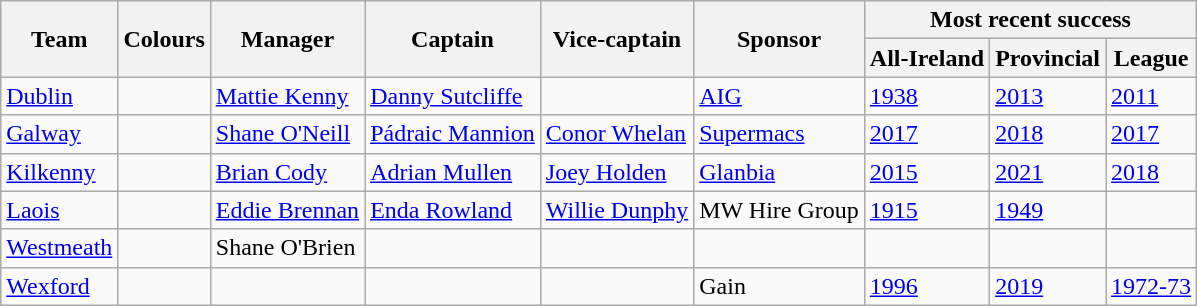<table class="wikitable">
<tr>
<th rowspan="2">Team</th>
<th rowspan="2">Colours</th>
<th rowspan="2">Manager</th>
<th rowspan="2">Captain</th>
<th rowspan="2">Vice-captain</th>
<th rowspan="2">Sponsor</th>
<th colspan="3">Most recent success</th>
</tr>
<tr>
<th>All-Ireland</th>
<th>Provincial</th>
<th>League</th>
</tr>
<tr>
<td><a href='#'>Dublin</a></td>
<td></td>
<td><a href='#'>Mattie Kenny</a></td>
<td><a href='#'>Danny Sutcliffe</a></td>
<td></td>
<td><a href='#'>AIG</a></td>
<td><a href='#'>1938</a></td>
<td><a href='#'>2013</a></td>
<td><a href='#'>2011</a></td>
</tr>
<tr>
<td><a href='#'>Galway</a></td>
<td></td>
<td><a href='#'>Shane O'Neill</a></td>
<td><a href='#'>Pádraic Mannion</a></td>
<td><a href='#'>Conor Whelan</a></td>
<td><a href='#'>Supermacs</a></td>
<td><a href='#'>2017</a></td>
<td><a href='#'>2018</a></td>
<td><a href='#'>2017</a></td>
</tr>
<tr>
<td><a href='#'>Kilkenny</a></td>
<td></td>
<td><a href='#'>Brian Cody</a></td>
<td><a href='#'>Adrian Mullen</a></td>
<td><a href='#'>Joey Holden</a></td>
<td><a href='#'>Glanbia</a></td>
<td><a href='#'>2015</a></td>
<td><a href='#'>2021</a></td>
<td><a href='#'>2018</a></td>
</tr>
<tr>
<td><a href='#'>Laois</a></td>
<td></td>
<td><a href='#'>Eddie Brennan</a></td>
<td><a href='#'>Enda Rowland</a></td>
<td><a href='#'>Willie Dunphy</a></td>
<td>MW Hire Group</td>
<td><a href='#'>1915</a></td>
<td><a href='#'>1949</a></td>
<td></td>
</tr>
<tr>
<td><a href='#'>Westmeath</a></td>
<td></td>
<td>Shane O'Brien</td>
<td></td>
<td></td>
<td></td>
<td></td>
<td></td>
<td></td>
</tr>
<tr>
<td><a href='#'>Wexford</a></td>
<td></td>
<td></td>
<td></td>
<td></td>
<td>Gain</td>
<td><a href='#'>1996</a></td>
<td><a href='#'>2019</a></td>
<td><a href='#'>1972-73</a></td>
</tr>
</table>
